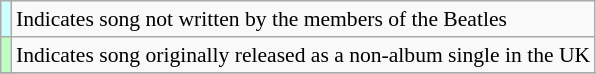<table class="wikitable" style="font-size:90%;">
<tr>
<th scope="row" style="background-color:#CCFFFF"></th>
<td>Indicates song not written by the members of the Beatles</td>
</tr>
<tr>
<th scope="row" style="background-color:#BFFFC0"></th>
<td>Indicates song originally released as a non-album single in the UK</td>
</tr>
<tr>
</tr>
</table>
